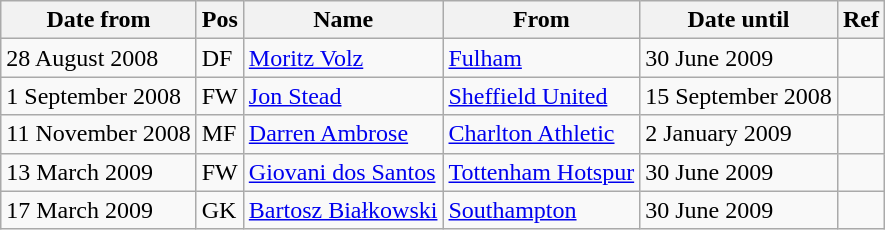<table class="wikitable">
<tr>
<th>Date from</th>
<th>Pos</th>
<th>Name</th>
<th>From</th>
<th>Date until</th>
<th>Ref</th>
</tr>
<tr>
<td>28 August 2008</td>
<td>DF</td>
<td> <a href='#'>Moritz Volz</a></td>
<td> <a href='#'>Fulham</a></td>
<td>30 June 2009</td>
<td></td>
</tr>
<tr>
<td>1 September 2008</td>
<td>FW</td>
<td> <a href='#'>Jon Stead</a></td>
<td> <a href='#'>Sheffield United</a></td>
<td>15 September 2008</td>
<td></td>
</tr>
<tr>
<td>11 November 2008</td>
<td>MF</td>
<td> <a href='#'>Darren Ambrose</a></td>
<td> <a href='#'>Charlton Athletic</a></td>
<td>2 January 2009</td>
<td></td>
</tr>
<tr>
<td>13 March 2009</td>
<td>FW</td>
<td> <a href='#'>Giovani dos Santos</a></td>
<td> <a href='#'>Tottenham Hotspur</a></td>
<td>30 June 2009</td>
<td></td>
</tr>
<tr>
<td>17 March 2009</td>
<td>GK</td>
<td> <a href='#'>Bartosz Białkowski</a></td>
<td> <a href='#'>Southampton</a></td>
<td>30 June 2009</td>
<td></td>
</tr>
</table>
